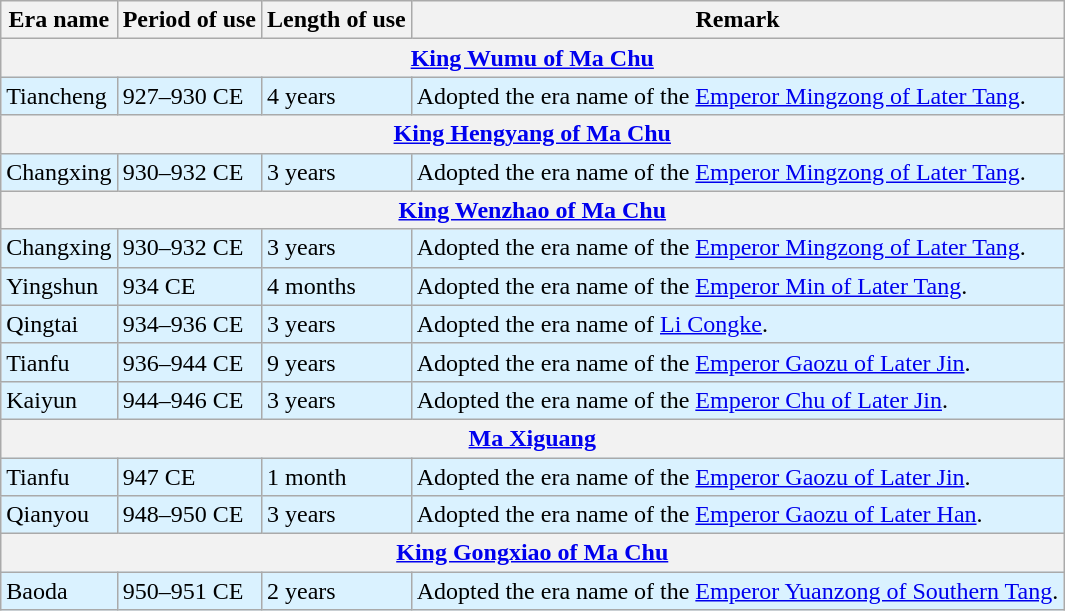<table class="wikitable">
<tr>
<th>Era name</th>
<th>Period of use</th>
<th>Length of use</th>
<th>Remark</th>
</tr>
<tr>
<th colspan="4"><a href='#'>King Wumu of Ma Chu</a><br></th>
</tr>
<tr style="background:#DAF2FF;">
<td>Tiancheng<br></td>
<td>927–930 CE</td>
<td>4 years</td>
<td>Adopted the era name of the <a href='#'>Emperor Mingzong of Later Tang</a>.</td>
</tr>
<tr>
<th colspan="4"><a href='#'>King Hengyang of Ma Chu</a><br></th>
</tr>
<tr style="background:#DAF2FF;">
<td>Changxing<br></td>
<td>930–932 CE</td>
<td>3 years</td>
<td>Adopted the era name of the <a href='#'>Emperor Mingzong of Later Tang</a>.</td>
</tr>
<tr>
<th colspan="4"><a href='#'>King Wenzhao of Ma Chu</a><br></th>
</tr>
<tr style="background:#DAF2FF;">
<td>Changxing<br></td>
<td>930–932 CE</td>
<td>3 years</td>
<td>Adopted the era name of the <a href='#'>Emperor Mingzong of Later Tang</a>.</td>
</tr>
<tr style="background:#DAF2FF;">
<td>Yingshun<br></td>
<td>934 CE</td>
<td>4 months</td>
<td>Adopted the era name of the <a href='#'>Emperor Min of Later Tang</a>.</td>
</tr>
<tr style="background:#DAF2FF;">
<td>Qingtai<br></td>
<td>934–936 CE</td>
<td>3 years</td>
<td>Adopted the era name of <a href='#'>Li Congke</a>.</td>
</tr>
<tr style="background:#DAF2FF;">
<td>Tianfu<br></td>
<td>936–944 CE</td>
<td>9 years</td>
<td>Adopted the era name of the <a href='#'>Emperor Gaozu of Later Jin</a>.</td>
</tr>
<tr style="background:#DAF2FF;">
<td>Kaiyun<br></td>
<td>944–946 CE</td>
<td>3 years</td>
<td>Adopted the era name of the <a href='#'>Emperor Chu of Later Jin</a>.</td>
</tr>
<tr>
<th colspan="4"><a href='#'>Ma Xiguang</a><br></th>
</tr>
<tr style="background:#DAF2FF;">
<td>Tianfu<br></td>
<td>947 CE</td>
<td>1 month</td>
<td>Adopted the era name of the <a href='#'>Emperor Gaozu of Later Jin</a>.</td>
</tr>
<tr style="background:#DAF2FF;">
<td>Qianyou<br></td>
<td>948–950 CE</td>
<td>3 years</td>
<td>Adopted the era name of the <a href='#'>Emperor Gaozu of Later Han</a>.</td>
</tr>
<tr>
<th colspan="4"><a href='#'>King Gongxiao of Ma Chu</a><br></th>
</tr>
<tr style="background:#DAF2FF;">
<td>Baoda<br></td>
<td>950–951 CE</td>
<td>2 years</td>
<td>Adopted the era name of the <a href='#'>Emperor Yuanzong of Southern Tang</a>.</td>
</tr>
</table>
